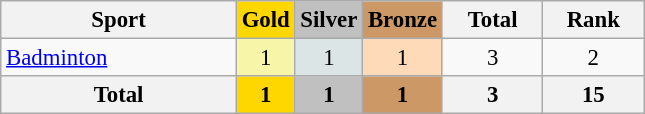<table class="wikitable sortable" style="text-align:center; font-size:95%">
<tr>
<th width=150>Sport</th>
<th style="background-color:gold; width=60;"><strong>Gold</strong></th>
<th style="background-color:silver; width=60;"><strong>Silver</strong></th>
<th style="background-color:#cc9966; width=60;"><strong>Bronze</strong></th>
<th width=60>Total</th>
<th width=60>Rank</th>
</tr>
<tr>
<td align=left> <a href='#'>Badminton</a></td>
<td bgcolor=#f7f6a8>1</td>
<td bgcolor=#dce5e5>1</td>
<td bgcolor=#ffdab9>1</td>
<td>3</td>
<td>2</td>
</tr>
<tr>
<th>Total</th>
<th style="background-color:gold; width=60;">1</th>
<th style="background-color:silver; width=60;">1</th>
<th style="background-color:#cc9966; width=60;">1</th>
<th>3</th>
<th>15</th>
</tr>
</table>
